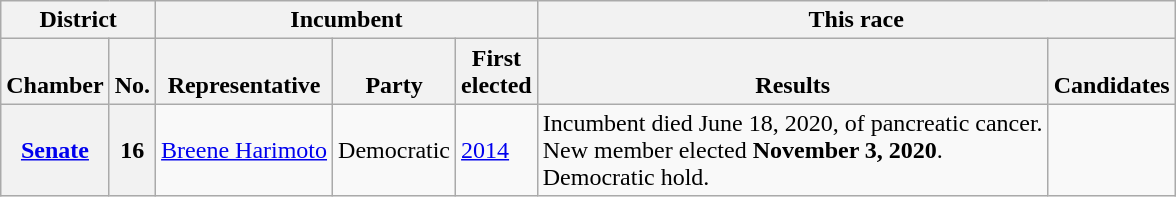<table class="wikitable sortable">
<tr valign=bottom>
<th colspan="2">District</th>
<th colspan="3">Incumbent</th>
<th colspan="2">This race</th>
</tr>
<tr valign=bottom>
<th>Chamber</th>
<th>No.</th>
<th>Representative</th>
<th>Party</th>
<th>First<br>elected</th>
<th>Results</th>
<th>Candidates</th>
</tr>
<tr>
<th><a href='#'>Senate</a></th>
<th>16</th>
<td><a href='#'>Breene Harimoto</a></td>
<td>Democratic</td>
<td><a href='#'>2014</a></td>
<td>Incumbent died June 18, 2020, of pancreatic cancer.<br>New member elected <strong>November 3, 2020</strong>.<br>Democratic hold.</td>
<td nowrap></td>
</tr>
</table>
